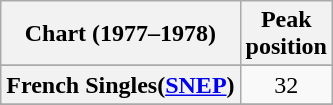<table class="wikitable sortable plainrowheaders" style="text-align:center">
<tr>
<th>Chart (1977–1978)</th>
<th>Peak<br>position</th>
</tr>
<tr>
</tr>
<tr>
</tr>
<tr>
</tr>
<tr>
<th scope="row">French Singles(<a href='#'>SNEP</a>)</th>
<td align="center">32</td>
</tr>
<tr>
</tr>
<tr>
</tr>
<tr>
</tr>
<tr>
</tr>
<tr>
</tr>
<tr>
</tr>
</table>
